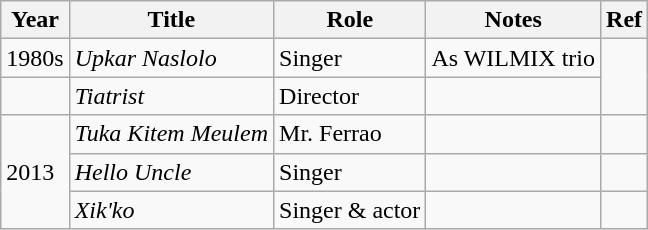<table class="wikitable sortable">
<tr>
<th>Year</th>
<th>Title</th>
<th>Role</th>
<th>Notes</th>
<th>Ref</th>
</tr>
<tr>
<td>1980s</td>
<td><em>Upkar Naslolo</em></td>
<td>Singer</td>
<td>As WILMIX trio</td>
<td rowspan="2"></td>
</tr>
<tr>
<td></td>
<td><em>Tiatrist</em></td>
<td>Director</td>
<td></td>
</tr>
<tr>
<td rowspan="3">2013</td>
<td><em>Tuka Kitem Meulem</em></td>
<td>Mr. Ferrao</td>
<td></td>
<td></td>
</tr>
<tr>
<td><em>Hello Uncle</em></td>
<td>Singer</td>
<td></td>
<td></td>
</tr>
<tr>
<td><em>Xik'ko</em></td>
<td>Singer & actor</td>
<td></td>
<td></td>
</tr>
</table>
